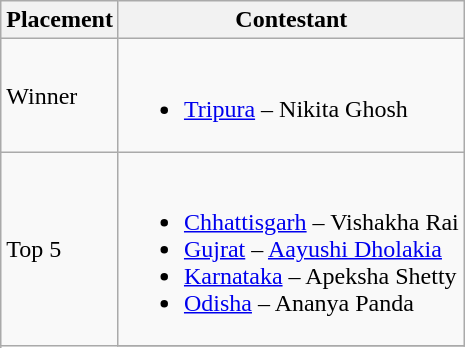<table class="wikitable">
<tr>
<th>Placement</th>
<th>Contestant</th>
</tr>
<tr>
<td>Winner</td>
<td><br><ul><li><a href='#'>Tripura</a> – Nikita Ghosh</li></ul></td>
</tr>
<tr>
<td rowspan=5>Top 5</td>
<td><br><ul><li><a href='#'>Chhattisgarh</a> – Vishakha Rai</li><li><a href='#'>Gujrat</a> – <a href='#'>Aayushi Dholakia</a></li><li><a href='#'>Karnataka</a> – Apeksha Shetty</li><li><a href='#'>Odisha</a> – Ananya Panda</li></ul></td>
</tr>
<tr>
</tr>
</table>
